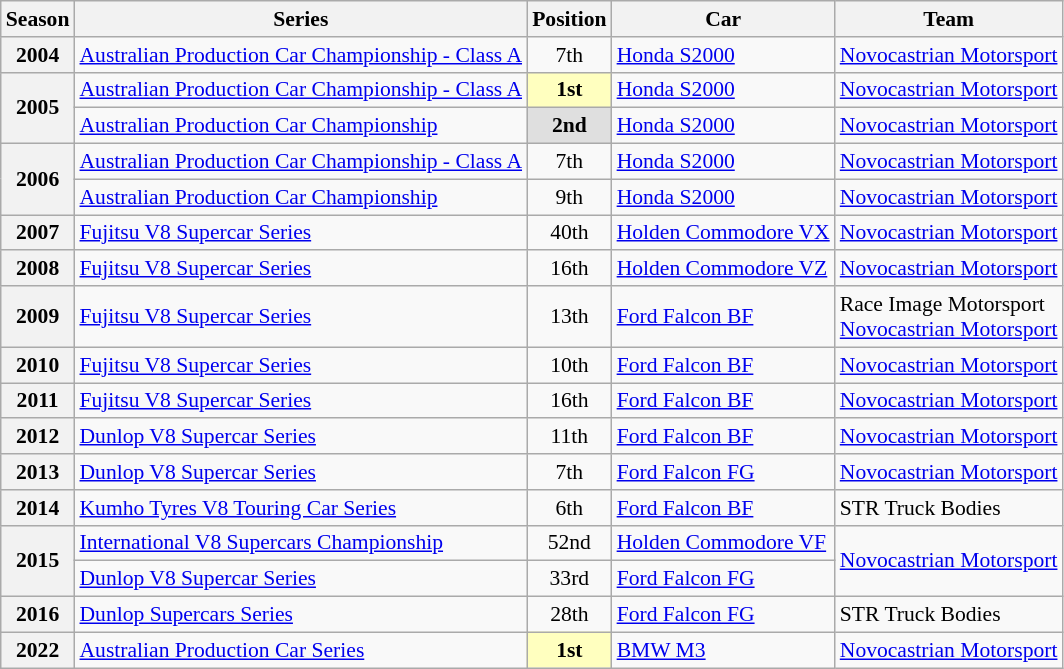<table class="wikitable" style="font-size: 90%; text-align:center">
<tr>
<th>Season</th>
<th>Series</th>
<th>Position</th>
<th>Car</th>
<th>Team</th>
</tr>
<tr>
<th>2004</th>
<td align=left><a href='#'>Australian Production Car Championship - Class A</a></td>
<td>7th</td>
<td align=left><a href='#'>Honda S2000</a></td>
<td align=left><a href='#'>Novocastrian Motorsport</a></td>
</tr>
<tr>
<th rowspan=2>2005</th>
<td align=left><a href='#'>Australian Production Car Championship - Class A</a></td>
<td style="background:#FFFFBF;"><strong>1st</strong></td>
<td align=left><a href='#'>Honda S2000</a></td>
<td align=left><a href='#'>Novocastrian Motorsport</a></td>
</tr>
<tr>
<td align=left><a href='#'>Australian Production Car Championship</a></td>
<td style="background:#DFDFDF;"><strong>2nd</strong></td>
<td align=left><a href='#'>Honda S2000</a></td>
<td align=left><a href='#'>Novocastrian Motorsport</a></td>
</tr>
<tr>
<th rowspan=2>2006</th>
<td align=left><a href='#'>Australian Production Car Championship - Class A</a></td>
<td>7th</td>
<td align=left><a href='#'>Honda S2000</a></td>
<td align=left><a href='#'>Novocastrian Motorsport</a></td>
</tr>
<tr>
<td align=left><a href='#'>Australian Production Car Championship</a></td>
<td>9th</td>
<td align=left><a href='#'>Honda S2000</a></td>
<td align=left><a href='#'>Novocastrian Motorsport</a></td>
</tr>
<tr>
<th>2007</th>
<td align=left><a href='#'>Fujitsu V8 Supercar Series</a></td>
<td>40th</td>
<td align=left><a href='#'>Holden Commodore VX</a></td>
<td align=left><a href='#'>Novocastrian Motorsport</a></td>
</tr>
<tr>
<th>2008</th>
<td align=left><a href='#'>Fujitsu V8 Supercar Series</a></td>
<td>16th</td>
<td align=left><a href='#'>Holden Commodore VZ</a></td>
<td align=left><a href='#'>Novocastrian Motorsport</a></td>
</tr>
<tr>
<th>2009</th>
<td align=left><a href='#'>Fujitsu V8 Supercar Series</a></td>
<td>13th</td>
<td align=left><a href='#'>Ford Falcon BF</a></td>
<td align=left>Race Image Motorsport<br><a href='#'>Novocastrian Motorsport</a></td>
</tr>
<tr>
<th>2010</th>
<td align=left><a href='#'>Fujitsu V8 Supercar Series</a></td>
<td>10th</td>
<td align=left><a href='#'>Ford Falcon BF</a></td>
<td align=left><a href='#'>Novocastrian Motorsport</a></td>
</tr>
<tr>
<th>2011</th>
<td align=left><a href='#'>Fujitsu V8 Supercar Series</a></td>
<td>16th</td>
<td align=left><a href='#'>Ford Falcon BF</a></td>
<td align=left><a href='#'>Novocastrian Motorsport</a></td>
</tr>
<tr>
<th>2012</th>
<td align=left><a href='#'>Dunlop V8 Supercar Series</a></td>
<td>11th</td>
<td align=left><a href='#'>Ford Falcon BF</a></td>
<td align=left><a href='#'>Novocastrian Motorsport</a></td>
</tr>
<tr>
<th>2013</th>
<td align=left><a href='#'>Dunlop V8 Supercar Series</a></td>
<td>7th</td>
<td align=left><a href='#'>Ford Falcon FG</a></td>
<td align=left><a href='#'>Novocastrian Motorsport</a></td>
</tr>
<tr>
<th>2014</th>
<td align=left><a href='#'>Kumho Tyres V8 Touring Car Series</a></td>
<td>6th</td>
<td align=left><a href='#'>Ford Falcon BF</a></td>
<td align=left>STR Truck Bodies</td>
</tr>
<tr>
<th rowspan=2>2015</th>
<td align=left><a href='#'>International V8 Supercars Championship</a></td>
<td>52nd</td>
<td align=left><a href='#'>Holden Commodore VF</a></td>
<td rowspan=2 align=left><a href='#'>Novocastrian Motorsport</a></td>
</tr>
<tr>
<td align=left><a href='#'>Dunlop V8 Supercar Series</a></td>
<td>33rd</td>
<td align=left><a href='#'>Ford Falcon FG</a></td>
</tr>
<tr>
<th>2016</th>
<td align=left><a href='#'>Dunlop Supercars Series</a></td>
<td>28th</td>
<td align=left><a href='#'>Ford Falcon FG</a></td>
<td align=left>STR Truck Bodies</td>
</tr>
<tr>
<th>2022</th>
<td align=left><a href='#'>Australian Production Car Series</a></td>
<td style="background:#FFFFBF;"><strong>1st</strong></td>
<td align=left><a href='#'>BMW M3</a></td>
<td align=left><a href='#'>Novocastrian Motorsport</a></td>
</tr>
</table>
